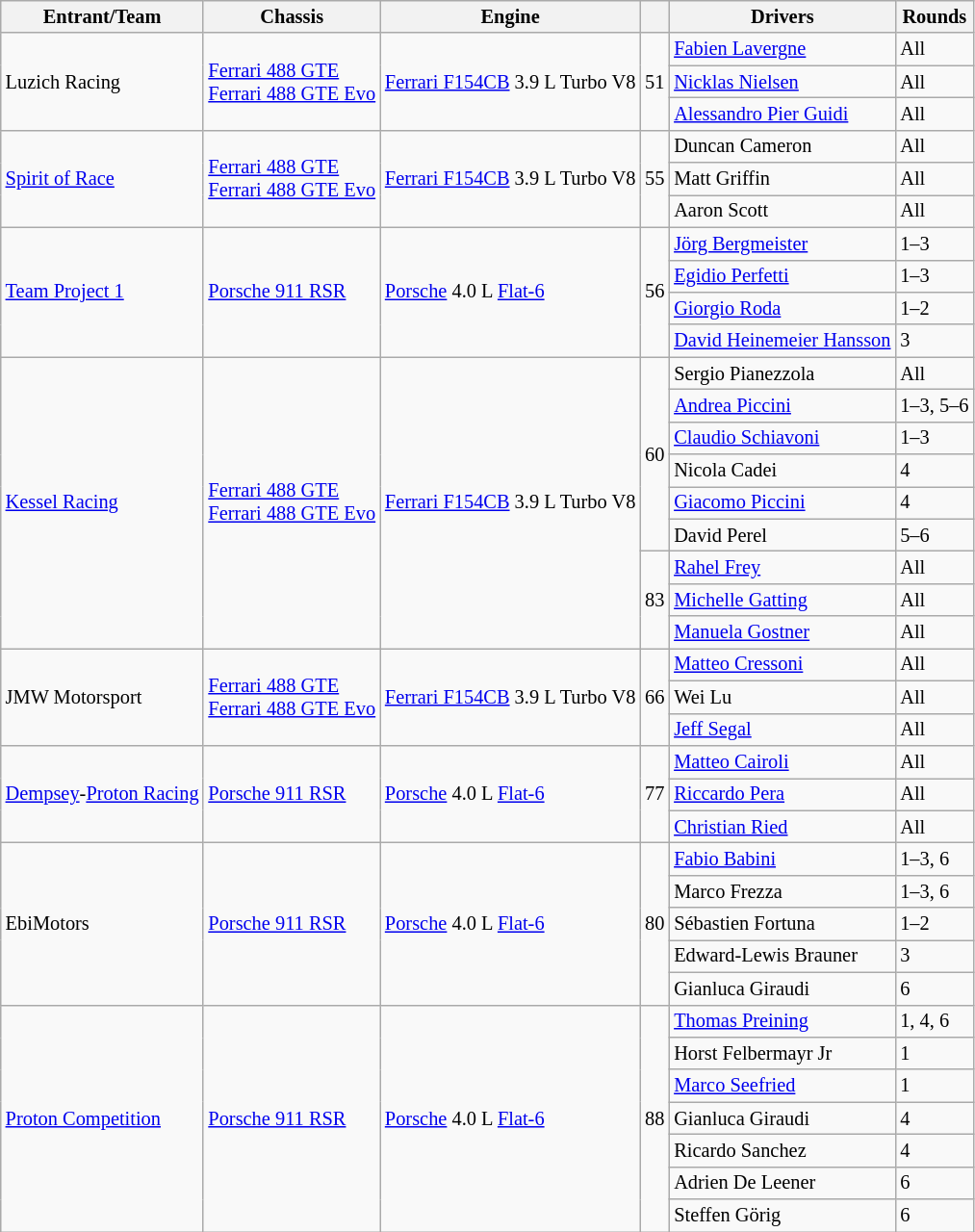<table class="wikitable" style="font-size: 85%">
<tr>
<th>Entrant/Team</th>
<th>Chassis</th>
<th>Engine</th>
<th></th>
<th>Drivers</th>
<th>Rounds</th>
</tr>
<tr>
<td rowspan=3> Luzich Racing</td>
<td rowspan=3><a href='#'>Ferrari 488 GTE</a> <small></small><br><a href='#'>Ferrari 488 GTE Evo</a> <small></small></td>
<td rowspan=3><a href='#'>Ferrari F154CB</a> 3.9 L Turbo V8</td>
<td rowspan=3>51</td>
<td> <a href='#'>Fabien Lavergne</a></td>
<td>All</td>
</tr>
<tr>
<td> <a href='#'>Nicklas Nielsen</a></td>
<td>All</td>
</tr>
<tr>
<td> <a href='#'>Alessandro Pier Guidi</a></td>
<td>All</td>
</tr>
<tr>
<td rowspan=3> <a href='#'>Spirit of Race</a></td>
<td rowspan=3><a href='#'>Ferrari 488 GTE</a> <small></small><br><a href='#'>Ferrari 488 GTE Evo</a> <small></small></td>
<td rowspan=3><a href='#'>Ferrari F154CB</a> 3.9 L Turbo V8</td>
<td rowspan=3>55</td>
<td> Duncan Cameron</td>
<td>All</td>
</tr>
<tr>
<td> Matt Griffin</td>
<td>All</td>
</tr>
<tr>
<td> Aaron Scott</td>
<td>All</td>
</tr>
<tr>
<td rowspan=4> <a href='#'>Team Project 1</a></td>
<td rowspan=4><a href='#'>Porsche 911 RSR</a></td>
<td rowspan=4><a href='#'>Porsche</a> 4.0 L <a href='#'>Flat-6</a></td>
<td rowspan=4>56</td>
<td> <a href='#'>Jörg Bergmeister</a></td>
<td>1–3</td>
</tr>
<tr>
<td> <a href='#'>Egidio Perfetti</a></td>
<td>1–3</td>
</tr>
<tr>
<td> <a href='#'>Giorgio Roda</a></td>
<td>1–2</td>
</tr>
<tr>
<td> <a href='#'>David Heinemeier Hansson</a></td>
<td>3</td>
</tr>
<tr>
<td rowspan=9> <a href='#'>Kessel Racing</a></td>
<td rowspan=9><a href='#'>Ferrari 488 GTE</a> <small></small><br><a href='#'>Ferrari 488 GTE Evo</a> <small></small></td>
<td rowspan=9><a href='#'>Ferrari F154CB</a> 3.9 L Turbo V8</td>
<td rowspan=6>60</td>
<td> Sergio Pianezzola</td>
<td>All</td>
</tr>
<tr>
<td> <a href='#'>Andrea Piccini</a></td>
<td>1–3, 5–6</td>
</tr>
<tr>
<td> <a href='#'>Claudio Schiavoni</a></td>
<td>1–3</td>
</tr>
<tr>
<td> Nicola Cadei</td>
<td>4</td>
</tr>
<tr>
<td> <a href='#'>Giacomo Piccini</a></td>
<td>4</td>
</tr>
<tr>
<td> David Perel</td>
<td>5–6</td>
</tr>
<tr>
<td rowspan=3>83</td>
<td> <a href='#'>Rahel Frey</a></td>
<td>All</td>
</tr>
<tr>
<td> <a href='#'>Michelle Gatting</a></td>
<td>All</td>
</tr>
<tr>
<td> <a href='#'>Manuela Gostner</a></td>
<td>All</td>
</tr>
<tr>
<td rowspan=3> JMW Motorsport</td>
<td rowspan=3><a href='#'>Ferrari 488 GTE</a> <small></small><br><a href='#'>Ferrari 488 GTE Evo</a> <small></small></td>
<td rowspan=3><a href='#'>Ferrari F154CB</a> 3.9 L Turbo V8</td>
<td rowspan=3>66</td>
<td> <a href='#'>Matteo Cressoni</a></td>
<td>All</td>
</tr>
<tr>
<td> Wei Lu</td>
<td>All</td>
</tr>
<tr>
<td> <a href='#'>Jeff Segal</a></td>
<td>All</td>
</tr>
<tr>
<td rowspan=3> <a href='#'>Dempsey</a>-<a href='#'>Proton Racing</a></td>
<td rowspan=3><a href='#'>Porsche 911 RSR</a></td>
<td rowspan=3><a href='#'>Porsche</a> 4.0 L <a href='#'>Flat-6</a></td>
<td rowspan=3>77</td>
<td> <a href='#'>Matteo Cairoli</a></td>
<td>All</td>
</tr>
<tr>
<td> <a href='#'>Riccardo Pera</a></td>
<td>All</td>
</tr>
<tr>
<td> <a href='#'>Christian Ried</a></td>
<td>All</td>
</tr>
<tr>
<td rowspan=5> EbiMotors</td>
<td rowspan=5><a href='#'>Porsche 911 RSR</a></td>
<td rowspan=5><a href='#'>Porsche</a> 4.0 L <a href='#'>Flat-6</a></td>
<td rowspan=5>80</td>
<td> <a href='#'>Fabio Babini</a></td>
<td>1–3, 6</td>
</tr>
<tr>
<td> Marco Frezza</td>
<td>1–3, 6</td>
</tr>
<tr>
<td> Sébastien Fortuna</td>
<td>1–2</td>
</tr>
<tr>
<td> Edward-Lewis Brauner</td>
<td>3</td>
</tr>
<tr>
<td> Gianluca Giraudi</td>
<td>6</td>
</tr>
<tr>
<td rowspan=7> <a href='#'>Proton Competition</a></td>
<td rowspan=7><a href='#'>Porsche 911 RSR</a></td>
<td rowspan=7><a href='#'>Porsche</a> 4.0 L <a href='#'>Flat-6</a></td>
<td rowspan=7>88</td>
<td> <a href='#'>Thomas Preining</a></td>
<td>1, 4, 6</td>
</tr>
<tr>
<td> Horst Felbermayr Jr</td>
<td>1</td>
</tr>
<tr>
<td> <a href='#'>Marco Seefried</a></td>
<td>1</td>
</tr>
<tr>
<td> Gianluca Giraudi</td>
<td>4</td>
</tr>
<tr>
<td> Ricardo Sanchez</td>
<td>4</td>
</tr>
<tr>
<td> Adrien De Leener</td>
<td>6</td>
</tr>
<tr>
<td> Steffen Görig</td>
<td>6</td>
</tr>
</table>
